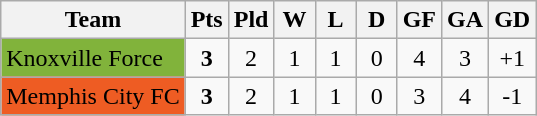<table class="wikitable" style="text-align: center;">
<tr>
<th>Team</th>
<th width = "20">Pts</th>
<th width = "20">Pld</th>
<th width = "20">W</th>
<th width = "20">L</th>
<th width = "20">D</th>
<th width = "20">GF</th>
<th width = "20">GA</th>
<th width = "20">GD</th>
</tr>
<tr>
<td style = "text-align:left;background:#81B33B;">Knoxville Force</td>
<td><strong>3</strong></td>
<td>2</td>
<td>1</td>
<td>1</td>
<td>0</td>
<td>4</td>
<td>3</td>
<td>+1</td>
</tr>
<tr>
<td style = "text-align:left;background:#EE5C23;">Memphis City FC</td>
<td><strong>3</strong></td>
<td>2</td>
<td>1</td>
<td>1</td>
<td>0</td>
<td>3</td>
<td>4</td>
<td>-1</td>
</tr>
</table>
